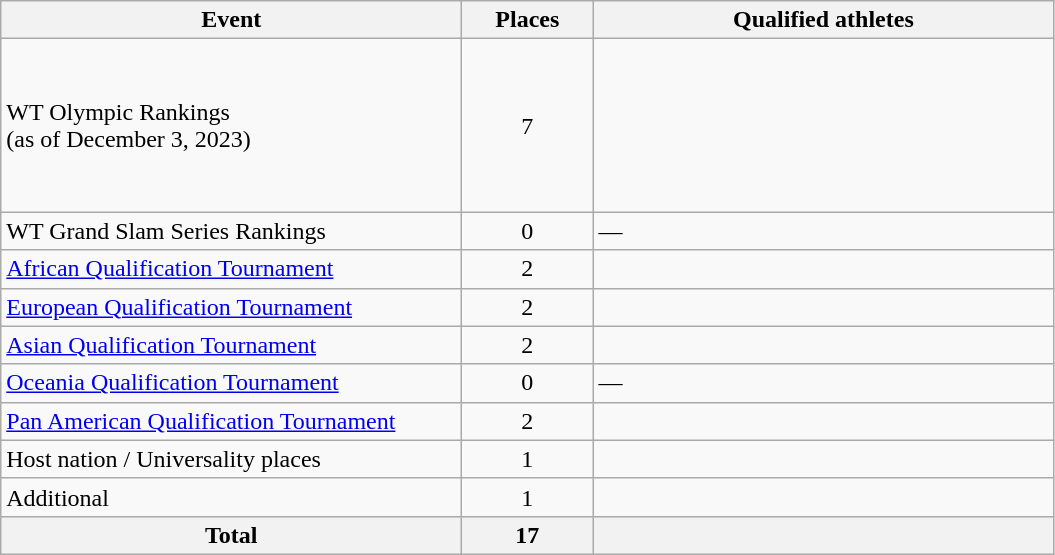<table class="wikitable">
<tr>
<th width=300>Event</th>
<th width=80>Places</th>
<th width=300>Qualified athletes</th>
</tr>
<tr>
<td>WT Olympic Rankings<br>(as of December 3, 2023)</td>
<td align=center>7</td>
<td><br><br><br><br><br><br></td>
</tr>
<tr>
<td>WT Grand Slam Series Rankings</td>
<td align=center>0</td>
<td>—</td>
</tr>
<tr>
<td><a href='#'>African Qualification Tournament</a></td>
<td align="center">2</td>
<td><br></td>
</tr>
<tr>
<td><a href='#'>European Qualification Tournament</a></td>
<td align=center>2</td>
<td><br></td>
</tr>
<tr>
<td><a href='#'>Asian Qualification Tournament</a></td>
<td align="center">2</td>
<td><br></td>
</tr>
<tr>
<td><a href='#'>Oceania Qualification Tournament</a></td>
<td align=center>0</td>
<td>—</td>
</tr>
<tr>
<td><a href='#'>Pan American Qualification Tournament</a></td>
<td align=center>2</td>
<td><br></td>
</tr>
<tr>
<td>Host nation / Universality places</td>
<td align="center">1</td>
<td></td>
</tr>
<tr>
<td>Additional</td>
<td align="center">1</td>
<td></td>
</tr>
<tr>
<th>Total</th>
<th>17</th>
<th></th>
</tr>
</table>
